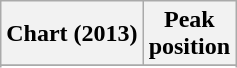<table class="wikitable sortable plainrowheaders">
<tr>
<th>Chart (2013)</th>
<th>Peak<br>position</th>
</tr>
<tr>
</tr>
<tr>
</tr>
</table>
